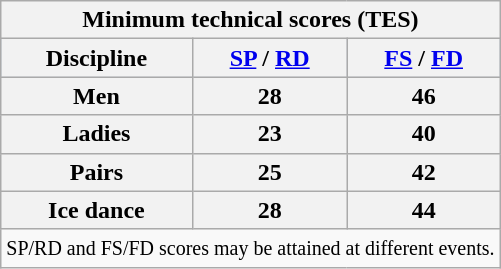<table class="wikitable">
<tr>
<th colspan=3 align=center>Minimum technical scores (TES)</th>
</tr>
<tr bgcolor=b0c4de align=center>
<th>Discipline</th>
<th><a href='#'>SP</a> / <a href='#'>RD</a></th>
<th><a href='#'>FS</a> / <a href='#'>FD</a></th>
</tr>
<tr>
<th>Men</th>
<th>28</th>
<th>46</th>
</tr>
<tr>
<th>Ladies</th>
<th>23</th>
<th>40</th>
</tr>
<tr>
<th>Pairs</th>
<th>25</th>
<th>42</th>
</tr>
<tr>
<th>Ice dance</th>
<th>28</th>
<th>44</th>
</tr>
<tr>
<td colspan=3 align=center><small>SP/RD and FS/FD scores may be attained at different events. </small></td>
</tr>
</table>
